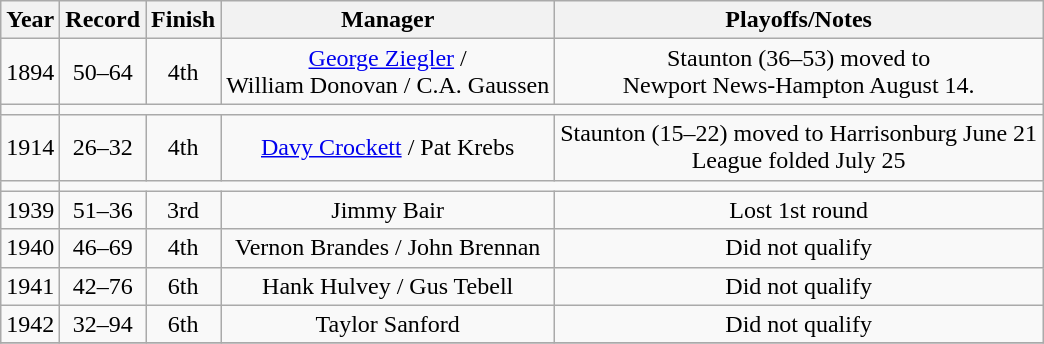<table class="wikitable" style="text-align:center">
<tr>
<th>Year</th>
<th>Record</th>
<th>Finish</th>
<th>Manager</th>
<th>Playoffs/Notes</th>
</tr>
<tr align=center>
<td>1894</td>
<td>50–64</td>
<td>4th</td>
<td><a href='#'>George Ziegler</a> / <br> William Donovan / C.A. Gaussen</td>
<td>Staunton (36–53) moved to<br> Newport News-Hampton August 14.</td>
</tr>
<tr align=center>
<td></td>
</tr>
<tr align=center>
<td>1914</td>
<td>26–32</td>
<td>4th</td>
<td><a href='#'>Davy Crockett</a> / Pat Krebs</td>
<td>Staunton (15–22) moved to Harrisonburg June 21<br>League folded July 25</td>
</tr>
<tr align=center>
<td></td>
</tr>
<tr align=center>
<td>1939</td>
<td>51–36</td>
<td>3rd</td>
<td>Jimmy Bair</td>
<td>Lost 1st round</td>
</tr>
<tr align=center>
<td>1940</td>
<td>46–69</td>
<td>4th</td>
<td>Vernon Brandes / John Brennan</td>
<td>Did not qualify</td>
</tr>
<tr align=center>
<td>1941</td>
<td>42–76</td>
<td>6th</td>
<td>Hank Hulvey / Gus Tebell</td>
<td>Did not qualify</td>
</tr>
<tr align=center>
<td>1942</td>
<td>32–94</td>
<td>6th</td>
<td>Taylor Sanford</td>
<td>Did not qualify</td>
</tr>
<tr align=center>
</tr>
</table>
